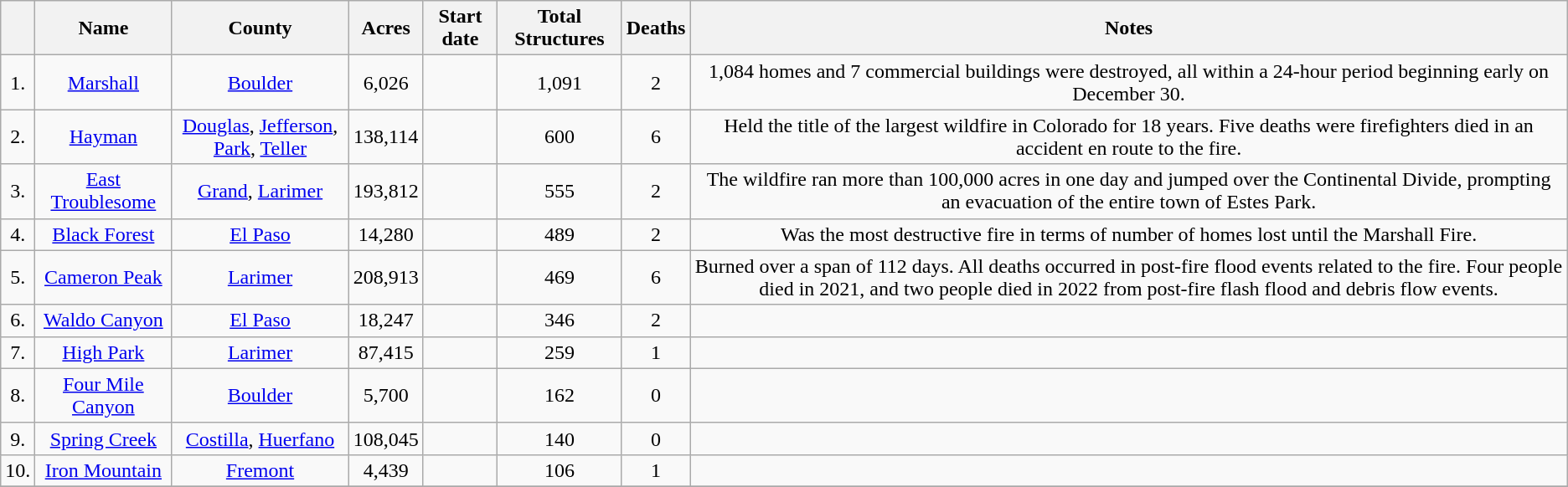<table class="wikitable sortable" style="text-align:center;">
<tr>
<th></th>
<th>Name</th>
<th>County</th>
<th>Acres</th>
<th>Start date</th>
<th>Total Structures</th>
<th data-sort-type=number>Deaths</th>
<th class="unsortable">Notes</th>
</tr>
<tr>
<td>1.</td>
<td><a href='#'>Marshall</a></td>
<td><a href='#'>Boulder</a></td>
<td>6,026</td>
<td></td>
<td>1,091</td>
<td>2</td>
<td>1,084 homes and 7 commercial buildings were destroyed, all within a 24-hour period beginning early on December 30.</td>
</tr>
<tr>
<td>2.</td>
<td><a href='#'>Hayman</a></td>
<td><a href='#'>Douglas</a>, <a href='#'>Jefferson</a>, <a href='#'>Park</a>, <a href='#'>Teller</a></td>
<td>138,114</td>
<td></td>
<td>600</td>
<td>6</td>
<td>Held the title of the largest wildfire in Colorado for 18 years. Five deaths were firefighters died in an accident en route to the fire.</td>
</tr>
<tr>
<td>3.</td>
<td><a href='#'>East Troublesome</a></td>
<td><a href='#'>Grand</a>, <a href='#'>Larimer</a></td>
<td>193,812</td>
<td></td>
<td>555</td>
<td>2</td>
<td>The wildfire ran more than 100,000 acres in one day and jumped over the Continental Divide, prompting an evacuation of the entire town of Estes Park.</td>
</tr>
<tr>
<td>4.</td>
<td><a href='#'>Black Forest</a></td>
<td><a href='#'>El Paso</a></td>
<td>14,280</td>
<td></td>
<td>489</td>
<td>2</td>
<td>Was the most destructive fire in terms of number of homes lost until the Marshall Fire.</td>
</tr>
<tr>
<td>5.</td>
<td><a href='#'>Cameron Peak</a></td>
<td><a href='#'>Larimer</a></td>
<td>208,913</td>
<td></td>
<td>469</td>
<td>6</td>
<td>Burned over a span of 112 days. All deaths occurred in post-fire flood events related to the fire. Four people died in 2021, and two people died in 2022 from post-fire flash flood and debris flow events.</td>
</tr>
<tr>
<td>6.</td>
<td><a href='#'>Waldo Canyon</a></td>
<td><a href='#'>El Paso</a></td>
<td>18,247</td>
<td></td>
<td>346</td>
<td>2</td>
<td></td>
</tr>
<tr>
<td>7.</td>
<td><a href='#'>High Park</a></td>
<td><a href='#'>Larimer</a></td>
<td>87,415</td>
<td></td>
<td>259</td>
<td>1</td>
<td></td>
</tr>
<tr>
<td>8.</td>
<td><a href='#'>Four Mile Canyon</a></td>
<td><a href='#'>Boulder</a></td>
<td>5,700</td>
<td></td>
<td>162</td>
<td>0</td>
<td></td>
</tr>
<tr>
<td>9.</td>
<td><a href='#'>Spring Creek</a></td>
<td><a href='#'>Costilla</a>, <a href='#'>Huerfano</a></td>
<td>108,045</td>
<td></td>
<td>140</td>
<td>0</td>
<td></td>
</tr>
<tr>
<td>10.</td>
<td><a href='#'>Iron Mountain</a></td>
<td><a href='#'>Fremont</a></td>
<td>4,439</td>
<td></td>
<td>106</td>
<td>1</td>
<td></td>
</tr>
<tr>
</tr>
</table>
